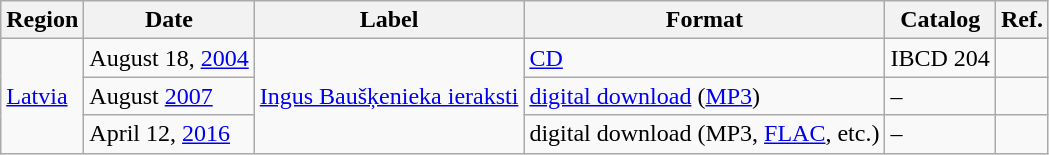<table class="wikitable">
<tr>
<th>Region</th>
<th>Date</th>
<th>Label</th>
<th>Format</th>
<th>Catalog</th>
<th>Ref.</th>
</tr>
<tr>
<td rowspan="3"><a href='#'>Latvia</a></td>
<td>August 18, <a href='#'>2004</a></td>
<td rowspan="3"><a href='#'>Ingus Baušķenieka ieraksti</a></td>
<td><a href='#'>CD</a></td>
<td>IBCD 204</td>
<td></td>
</tr>
<tr>
<td>August <a href='#'>2007</a></td>
<td><a href='#'>digital download</a> (<a href='#'>MP3</a>)</td>
<td>–</td>
<td><br></td>
</tr>
<tr>
<td>April 12, <a href='#'>2016</a></td>
<td>digital download (MP3, <a href='#'>FLAC</a>, etc.)</td>
<td>–</td>
<td></td>
</tr>
</table>
